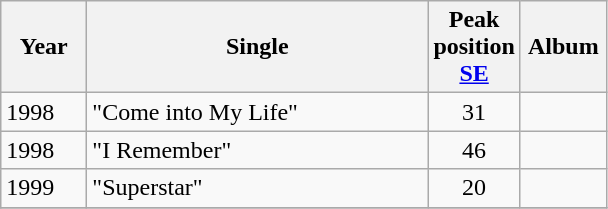<table class="wikitable">
<tr>
<th width="50">Year</th>
<th width="220">Single</th>
<th>Peak<br>position<br><a href='#'>SE</a></th>
<th width="50">Album</th>
</tr>
<tr>
<td align="left">1998</td>
<td align="left">"Come into My Life"</td>
<td align="center">31</td>
<td align="center"></td>
</tr>
<tr>
<td align="left">1998</td>
<td align="left">"I Remember"</td>
<td align="center">46</td>
<td align="center"></td>
</tr>
<tr>
<td align="left">1999</td>
<td align="left">"Superstar"</td>
<td align="center">20</td>
<td align="center"></td>
</tr>
<tr>
</tr>
</table>
